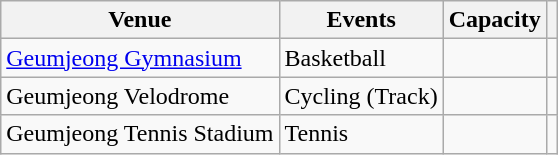<table class="wikitable">
<tr>
<th>Venue</th>
<th>Events</th>
<th>Capacity</th>
<th></th>
</tr>
<tr>
<td><a href='#'>Geumjeong Gymnasium</a></td>
<td>Basketball</td>
<td></td>
<td></td>
</tr>
<tr>
<td>Geumjeong Velodrome</td>
<td>Cycling (Track)</td>
<td></td>
<td></td>
</tr>
<tr>
<td>Geumjeong Tennis Stadium</td>
<td>Tennis</td>
<td></td>
<td></td>
</tr>
</table>
